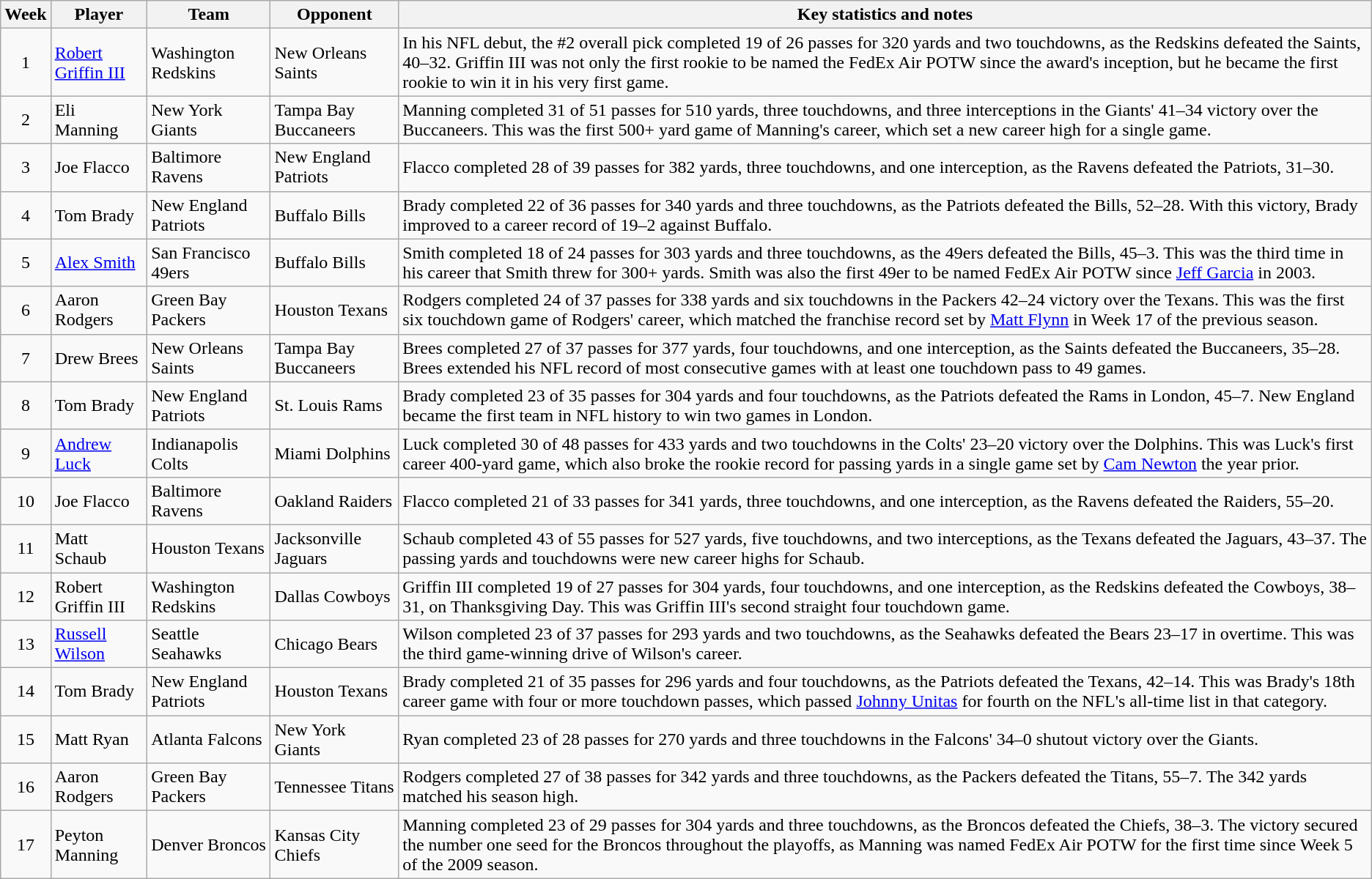<table class="wikitable">
<tr style="background:#efef;">
<th>Week</th>
<th>Player</th>
<th>Team</th>
<th>Opponent</th>
<th>Key statistics and notes</th>
</tr>
<tr>
<td align=center>1</td>
<td><a href='#'>Robert Griffin III</a></td>
<td>Washington Redskins</td>
<td>New Orleans Saints</td>
<td>In his NFL debut, the #2 overall pick completed 19 of 26 passes for 320 yards and two touchdowns, as the Redskins defeated the Saints, 40–32. Griffin III was not only the first rookie to be named the FedEx Air POTW since the award's inception, but he became the first rookie to win it in his very first game.</td>
</tr>
<tr>
<td align=center>2</td>
<td>Eli Manning</td>
<td>New York Giants</td>
<td>Tampa Bay Buccaneers</td>
<td>Manning completed 31 of 51 passes for 510 yards, three touchdowns, and three interceptions in the Giants' 41–34 victory over the Buccaneers. This was the first 500+ yard game of Manning's career, which set a new career high for a single game.</td>
</tr>
<tr>
<td align=center>3</td>
<td>Joe Flacco</td>
<td>Baltimore Ravens</td>
<td>New England Patriots</td>
<td>Flacco completed 28 of 39 passes for 382 yards, three touchdowns, and one interception, as the Ravens defeated the Patriots, 31–30.</td>
</tr>
<tr>
<td align=center>4</td>
<td>Tom Brady</td>
<td>New England Patriots</td>
<td>Buffalo Bills</td>
<td>Brady completed 22 of 36 passes for 340 yards and three touchdowns, as the Patriots defeated the Bills, 52–28. With this victory, Brady improved to a career record of 19–2 against Buffalo.</td>
</tr>
<tr>
<td align=center>5</td>
<td><a href='#'>Alex Smith</a></td>
<td>San Francisco 49ers</td>
<td>Buffalo Bills</td>
<td>Smith completed 18 of 24 passes for 303 yards and three touchdowns, as the 49ers defeated the Bills, 45–3. This was the third time in his career that Smith threw for 300+ yards. Smith was also the first 49er to be named FedEx Air POTW since <a href='#'>Jeff Garcia</a> in 2003.</td>
</tr>
<tr>
<td align=center>6</td>
<td>Aaron Rodgers</td>
<td>Green Bay Packers</td>
<td>Houston Texans</td>
<td>Rodgers completed 24 of 37 passes for 338 yards and six touchdowns in the Packers 42–24 victory over the Texans. This was the first six touchdown game of Rodgers' career, which matched the franchise record set by <a href='#'>Matt Flynn</a> in Week 17 of the previous season.</td>
</tr>
<tr>
<td align=center>7</td>
<td>Drew Brees</td>
<td>New Orleans Saints</td>
<td>Tampa Bay Buccaneers</td>
<td>Brees completed 27 of 37 passes for 377 yards, four touchdowns, and one interception, as the Saints defeated the Buccaneers, 35–28. Brees extended his NFL record of most consecutive games with at least one touchdown pass to 49 games.</td>
</tr>
<tr>
<td align=center>8</td>
<td>Tom Brady</td>
<td>New England Patriots</td>
<td>St. Louis Rams</td>
<td>Brady completed 23 of 35 passes for 304 yards and four touchdowns, as the Patriots defeated the Rams in London, 45–7. New England became the first team in NFL history to win two games in London.</td>
</tr>
<tr>
<td align=center>9</td>
<td><a href='#'>Andrew Luck</a></td>
<td>Indianapolis Colts</td>
<td>Miami Dolphins</td>
<td>Luck completed 30 of 48 passes for 433 yards and two touchdowns in the Colts' 23–20 victory over the Dolphins. This was Luck's first career 400-yard game, which also broke the rookie record for passing yards in a single game set by <a href='#'>Cam Newton</a> the year prior.</td>
</tr>
<tr>
<td align=center>10</td>
<td>Joe Flacco</td>
<td>Baltimore Ravens</td>
<td>Oakland Raiders</td>
<td>Flacco completed 21 of 33 passes for 341 yards, three touchdowns, and one interception, as the Ravens defeated the Raiders, 55–20.</td>
</tr>
<tr>
<td align=center>11</td>
<td>Matt Schaub</td>
<td>Houston Texans</td>
<td>Jacksonville Jaguars</td>
<td>Schaub completed 43 of 55 passes for 527 yards, five touchdowns, and two interceptions, as the Texans defeated the Jaguars, 43–37. The passing yards and touchdowns were new career highs for Schaub.</td>
</tr>
<tr>
<td align=center>12</td>
<td>Robert Griffin III</td>
<td>Washington Redskins</td>
<td>Dallas Cowboys</td>
<td>Griffin III completed 19 of 27 passes for 304 yards, four touchdowns, and one interception, as the Redskins defeated the Cowboys, 38–31, on Thanksgiving Day. This was Griffin III's second straight four touchdown game.</td>
</tr>
<tr>
<td align=center>13</td>
<td><a href='#'>Russell Wilson</a></td>
<td>Seattle Seahawks</td>
<td>Chicago Bears</td>
<td>Wilson completed 23 of 37 passes for 293 yards and two touchdowns, as the Seahawks defeated the Bears 23–17 in overtime. This was the third game-winning drive of Wilson's career.</td>
</tr>
<tr>
<td align=center>14</td>
<td>Tom Brady</td>
<td>New England Patriots</td>
<td>Houston Texans</td>
<td>Brady completed 21 of 35 passes for 296 yards and four touchdowns, as the Patriots defeated the Texans, 42–14. This was Brady's 18th career game with four or more touchdown passes, which passed <a href='#'>Johnny Unitas</a> for fourth on the NFL's all-time list in that category.</td>
</tr>
<tr>
<td align=center>15</td>
<td>Matt Ryan</td>
<td>Atlanta Falcons</td>
<td>New York Giants</td>
<td>Ryan completed 23 of 28 passes for 270 yards and three touchdowns in the Falcons' 34–0 shutout victory over the Giants.</td>
</tr>
<tr>
<td align=center>16</td>
<td>Aaron Rodgers</td>
<td>Green Bay Packers</td>
<td>Tennessee Titans</td>
<td>Rodgers completed 27 of 38 passes for 342 yards and three touchdowns, as the Packers defeated the Titans, 55–7. The 342 yards matched his season high.</td>
</tr>
<tr>
<td align=center>17</td>
<td>Peyton Manning</td>
<td>Denver Broncos</td>
<td>Kansas City Chiefs</td>
<td>Manning completed 23 of 29 passes for 304 yards and three touchdowns, as the Broncos defeated the Chiefs, 38–3. The victory secured the number one seed for the Broncos throughout the playoffs, as Manning was named FedEx Air POTW for the first time since Week 5 of the 2009 season.</td>
</tr>
</table>
